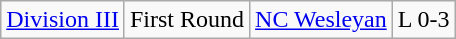<table class="wikitable">
<tr>
<td rowspan="1"><a href='#'>Division III</a></td>
<td>First Round</td>
<td><a href='#'>NC Wesleyan</a></td>
<td>L 0-3</td>
</tr>
</table>
